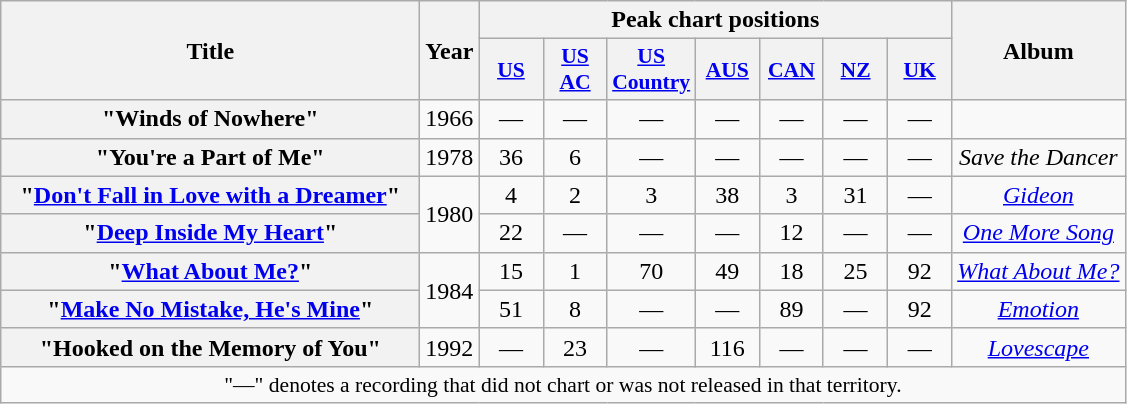<table class="wikitable plainrowheaders" style="text-align:center;">
<tr>
<th scope="col" rowspan="2" style="width:17em;">Title</th>
<th scope="col" rowspan="2">Year</th>
<th scope="col" colspan="7">Peak chart positions</th>
<th scope="col" rowspan="2">Album</th>
</tr>
<tr>
<th scope="col" style="width:2.5em;font-size:90%;"><a href='#'>US</a><br></th>
<th scope="col" style="width:2.5em;font-size:90%;"><a href='#'>US AC</a><br></th>
<th scope="col" style="width:2.5em;font-size:90%;"><a href='#'>US Country</a><br></th>
<th scope="col" style="width:2.5em;font-size:90%;"><a href='#'>AUS</a><br></th>
<th scope="col" style="width:2.5em;font-size:90%;"><a href='#'>CAN</a><br></th>
<th scope="col" style="width:2.5em;font-size:90%;"><a href='#'>NZ</a><br></th>
<th scope="col" style="width:2.5em;font-size:90%;"><a href='#'>UK</a><br></th>
</tr>
<tr>
<th scope="row">"Winds of Nowhere" <br></th>
<td>1966</td>
<td>—</td>
<td>—</td>
<td>—</td>
<td>—</td>
<td>—</td>
<td>—</td>
<td>—</td>
<td></td>
</tr>
<tr>
<th scope="row">"You're a Part of Me"<br></th>
<td>1978</td>
<td>36</td>
<td>6</td>
<td>—</td>
<td>—</td>
<td>—</td>
<td>—</td>
<td>—</td>
<td><em>Save the Dancer</em></td>
</tr>
<tr>
<th scope="row">"<a href='#'>Don't Fall in Love with a Dreamer</a>"<br></th>
<td rowspan="2">1980</td>
<td>4</td>
<td>2</td>
<td>3</td>
<td>38</td>
<td>3</td>
<td>31</td>
<td>—</td>
<td><em><a href='#'>Gideon</a></em></td>
</tr>
<tr>
<th scope="row">"<a href='#'>Deep Inside My Heart</a>"<br></th>
<td>22</td>
<td>—</td>
<td>—</td>
<td>—</td>
<td>12</td>
<td>—</td>
<td>—</td>
<td><em><a href='#'>One More Song</a></em></td>
</tr>
<tr>
<th scope="row">"<a href='#'>What About Me?</a>"<br></th>
<td rowspan="2">1984</td>
<td>15</td>
<td>1</td>
<td>70</td>
<td>49</td>
<td>18</td>
<td>25</td>
<td>92</td>
<td><em><a href='#'>What About Me?</a></em></td>
</tr>
<tr>
<th scope="row">"<a href='#'>Make No Mistake, He's Mine</a>"<br></th>
<td>51</td>
<td>8</td>
<td>—</td>
<td>—</td>
<td>89</td>
<td>—</td>
<td>92</td>
<td><em><a href='#'>Emotion</a></em></td>
</tr>
<tr>
<th scope="row">"Hooked on the Memory of You"<br></th>
<td>1992</td>
<td>—</td>
<td>23</td>
<td>—</td>
<td>116</td>
<td>—</td>
<td>—</td>
<td>—</td>
<td><em><a href='#'>Lovescape</a></em></td>
</tr>
<tr>
<td colspan="15" style="font-size:90%">"—" denotes a recording that did not chart or was not released in that territory.</td>
</tr>
</table>
